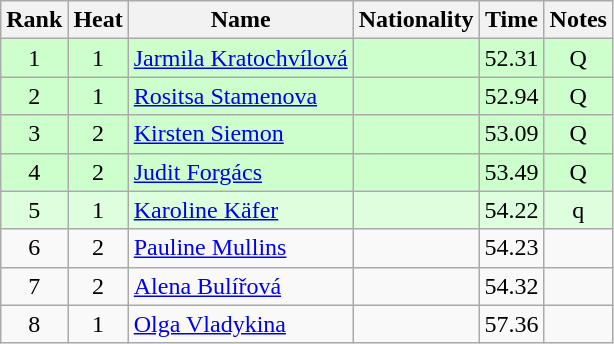<table class="wikitable sortable" style="text-align:center">
<tr>
<th>Rank</th>
<th>Heat</th>
<th>Name</th>
<th>Nationality</th>
<th>Time</th>
<th>Notes</th>
</tr>
<tr bgcolor=ccffcc>
<td>1</td>
<td>1</td>
<td align="left"><a href='#'>Jarmila Kratochvílová</a></td>
<td align=left></td>
<td>52.31</td>
<td>Q</td>
</tr>
<tr bgcolor=ccffcc>
<td>2</td>
<td>1</td>
<td align="left"><a href='#'>Rositsa Stamenova</a></td>
<td align=left></td>
<td>52.94</td>
<td>Q</td>
</tr>
<tr bgcolor=ccffcc>
<td>3</td>
<td>2</td>
<td align="left"><a href='#'>Kirsten Siemon</a></td>
<td align=left></td>
<td>53.09</td>
<td>Q</td>
</tr>
<tr bgcolor=ccffcc>
<td>4</td>
<td>2</td>
<td align="left"><a href='#'>Judit Forgács</a></td>
<td align=left></td>
<td>53.49</td>
<td>Q</td>
</tr>
<tr bgcolor=ddffdd>
<td>5</td>
<td>1</td>
<td align="left"><a href='#'>Karoline Käfer</a></td>
<td align=left></td>
<td>54.22</td>
<td>q</td>
</tr>
<tr>
<td>6</td>
<td>2</td>
<td align="left"><a href='#'>Pauline Mullins</a></td>
<td align=left></td>
<td>54.23</td>
<td></td>
</tr>
<tr>
<td>7</td>
<td>2</td>
<td align="left"><a href='#'>Alena Bulířová</a></td>
<td align=left></td>
<td>54.32</td>
<td></td>
</tr>
<tr>
<td>8</td>
<td>1</td>
<td align="left"><a href='#'>Olga Vladykina</a></td>
<td align=left></td>
<td>57.36</td>
<td></td>
</tr>
</table>
